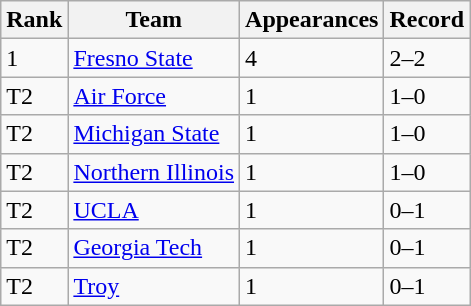<table class = "wikitable">
<tr>
<th>Rank</th>
<th>Team</th>
<th>Appearances</th>
<th>Record</th>
</tr>
<tr>
<td>1</td>
<td><a href='#'>Fresno State</a></td>
<td>4</td>
<td>2–2</td>
</tr>
<tr>
<td>T2</td>
<td><a href='#'>Air Force</a></td>
<td>1</td>
<td>1–0</td>
</tr>
<tr>
<td>T2</td>
<td><a href='#'>Michigan State</a></td>
<td>1</td>
<td>1–0</td>
</tr>
<tr>
<td>T2</td>
<td><a href='#'>Northern Illinois</a></td>
<td>1</td>
<td>1–0</td>
</tr>
<tr>
<td>T2</td>
<td><a href='#'>UCLA</a></td>
<td>1</td>
<td>0–1</td>
</tr>
<tr>
<td>T2</td>
<td><a href='#'>Georgia Tech</a></td>
<td>1</td>
<td>0–1</td>
</tr>
<tr>
<td>T2</td>
<td><a href='#'>Troy</a></td>
<td>1</td>
<td>0–1</td>
</tr>
</table>
